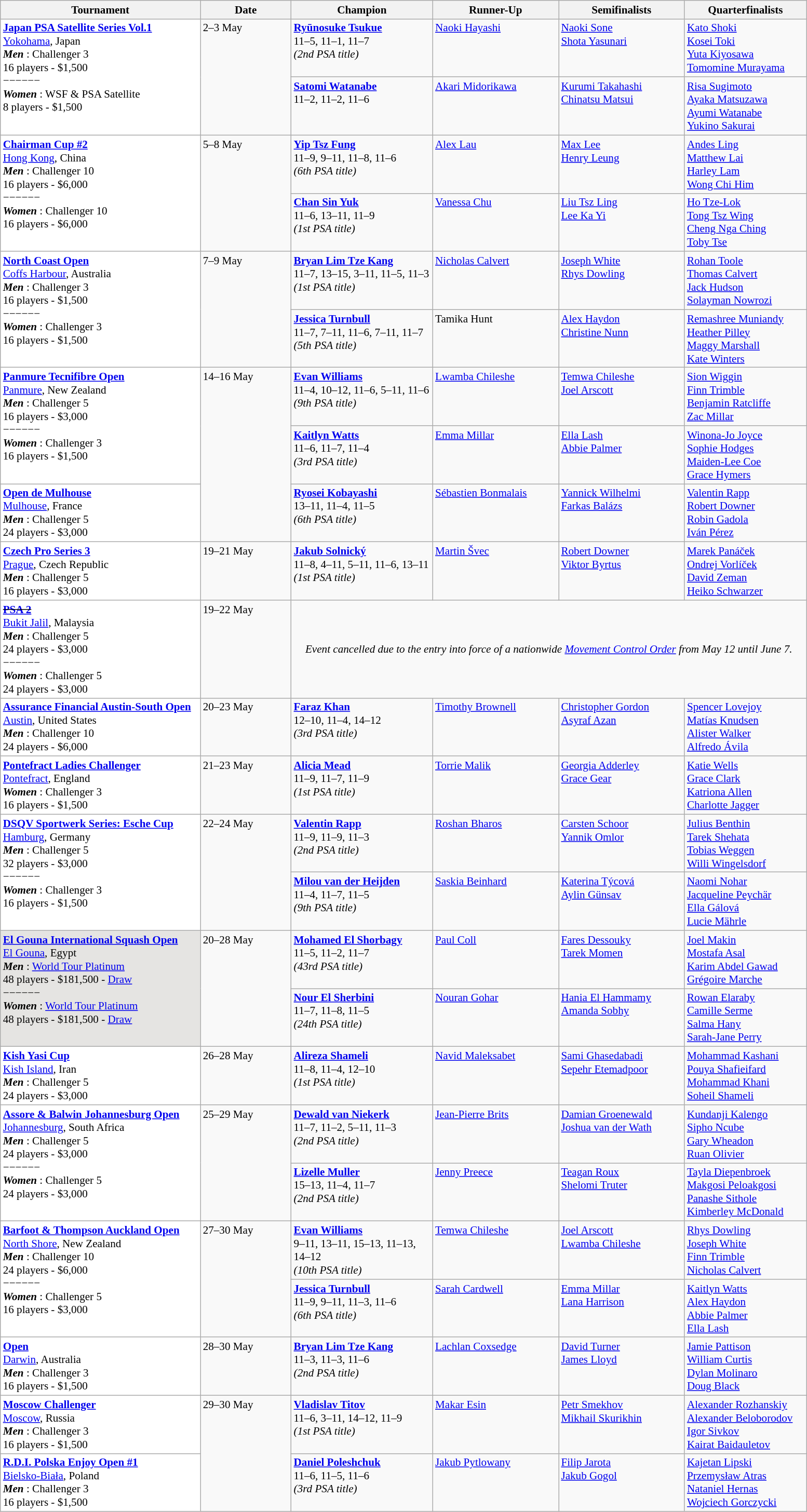<table class="wikitable" style="font-size:88%">
<tr>
<th width=250>Tournament</th>
<th width=110>Date</th>
<th width=175>Champion</th>
<th width=155>Runner-Up</th>
<th width=155>Semifinalists</th>
<th width=150>Quarterfinalists</th>
</tr>
<tr valign=top>
<td rowspan=2 style="background:#fff;"><strong><a href='#'>Japan PSA Satellite Series Vol.1</a></strong><br> <a href='#'>Yokohama</a>, Japan<br><strong> <em>Men</em> </strong>: Challenger 3<br>16 players - $1,500<br>−−−−−−<br><strong> <em>Women</em> </strong>: WSF & PSA Satellite<br>8 players - $1,500</td>
<td rowspan=2>2–3 May</td>
<td> <strong><a href='#'>Ryūnosuke Tsukue</a></strong><br>11–5, 11–1, 11–7<br><em>(2nd PSA title)</em></td>
<td> <a href='#'>Naoki Hayashi</a></td>
<td> <a href='#'>Naoki Sone</a><br> <a href='#'>Shota Yasunari</a></td>
<td> <a href='#'>Kato Shoki</a><br> <a href='#'>Kosei Toki</a><br> <a href='#'>Yuta Kiyosawa</a><br> <a href='#'>Tomomine Murayama</a></td>
</tr>
<tr valign=top>
<td> <strong><a href='#'>Satomi Watanabe</a></strong><br>11–2, 11–2, 11–6</td>
<td> <a href='#'>Akari Midorikawa</a></td>
<td> <a href='#'>Kurumi Takahashi</a><br> <a href='#'>Chinatsu Matsui</a></td>
<td> <a href='#'>Risa Sugimoto</a><br> <a href='#'>Ayaka Matsuzawa</a><br> <a href='#'>Ayumi Watanabe</a><br> <a href='#'>Yukino Sakurai</a></td>
</tr>
<tr valign=top>
<td rowspan=2 style="background:#fff;"><strong><a href='#'>Chairman Cup #2</a></strong><br> <a href='#'>Hong Kong</a>, China<br><strong> <em>Men</em> </strong>: Challenger 10<br>16 players - $6,000<br>−−−−−−<br><strong> <em>Women</em> </strong>: Challenger 10<br>16 players - $6,000</td>
<td rowspan=2>5–8 May</td>
<td> <strong><a href='#'>Yip Tsz Fung</a></strong><br>11–9, 9–11, 11–8, 11–6<br><em>(6th PSA title)</em></td>
<td> <a href='#'>Alex Lau</a></td>
<td> <a href='#'>Max Lee</a><br> <a href='#'>Henry Leung</a></td>
<td> <a href='#'>Andes Ling</a><br> <a href='#'>Matthew Lai</a><br> <a href='#'>Harley Lam</a><br> <a href='#'>Wong Chi Him</a></td>
</tr>
<tr valign=top>
<td> <strong><a href='#'>Chan Sin Yuk</a></strong><br>11–6, 13–11, 11–9<br><em>(1st PSA title)</em></td>
<td> <a href='#'>Vanessa Chu</a></td>
<td> <a href='#'>Liu Tsz Ling</a><br> <a href='#'>Lee Ka Yi</a></td>
<td> <a href='#'>Ho Tze-Lok</a><br> <a href='#'>Tong Tsz Wing</a><br> <a href='#'>Cheng Nga Ching</a><br> <a href='#'>Toby Tse</a></td>
</tr>
<tr valign=top>
<td rowspan=2 style="background:#fff;"><strong><a href='#'>North Coast Open</a></strong><br> <a href='#'>Coffs Harbour</a>, Australia<br><strong> <em>Men</em> </strong>: Challenger 3<br>16 players - $1,500<br>−−−−−−<br><strong> <em>Women</em> </strong>: Challenger 3<br>16 players - $1,500</td>
<td rowspan=2>7–9 May</td>
<td> <strong><a href='#'>Bryan Lim Tze Kang</a></strong><br>11–7, 13–15, 3–11, 11–5, 11–3<br><em>(1st PSA title)</em></td>
<td> <a href='#'>Nicholas Calvert</a></td>
<td> <a href='#'>Joseph White</a><br> <a href='#'>Rhys Dowling</a></td>
<td> <a href='#'>Rohan Toole</a><br> <a href='#'>Thomas Calvert</a><br> <a href='#'>Jack Hudson</a><br> <a href='#'>Solayman Nowrozi</a></td>
</tr>
<tr valign=top>
<td> <strong><a href='#'>Jessica Turnbull</a></strong><br>11–7, 7–11, 11–6, 7–11, 11–7<br><em>(5th PSA title)</em></td>
<td> Tamika Hunt</td>
<td> <a href='#'>Alex Haydon</a><br> <a href='#'>Christine Nunn</a></td>
<td> <a href='#'>Remashree Muniandy</a><br> <a href='#'>Heather Pilley</a><br> <a href='#'>Maggy Marshall</a><br> <a href='#'>Kate Winters</a></td>
</tr>
<tr valign=top>
<td rowspan=2 style="background:#fff;"><strong><a href='#'>Panmure Tecnifibre Open</a></strong><br> <a href='#'>Panmure</a>, New Zealand<br><strong> <em>Men</em> </strong>: Challenger 5<br>16 players - $3,000<br>−−−−−−<br><strong> <em>Women</em> </strong>: Challenger 3<br>16 players - $1,500</td>
<td rowspan=3>14–16 May</td>
<td> <strong><a href='#'>Evan Williams</a></strong><br>11–4, 10–12, 11–6, 5–11, 11–6<br><em>(9th PSA title)</em></td>
<td> <a href='#'>Lwamba Chileshe</a></td>
<td> <a href='#'>Temwa Chileshe</a><br> <a href='#'>Joel Arscott</a></td>
<td> <a href='#'>Sion Wiggin</a><br> <a href='#'>Finn Trimble</a><br> <a href='#'>Benjamin Ratcliffe</a><br> <a href='#'>Zac Millar</a></td>
</tr>
<tr valign=top>
<td> <strong><a href='#'>Kaitlyn Watts</a></strong><br>11–6, 11–7, 11–4<br><em>(3rd PSA title)</em></td>
<td> <a href='#'>Emma Millar</a></td>
<td> <a href='#'>Ella Lash</a><br> <a href='#'>Abbie Palmer</a></td>
<td> <a href='#'>Winona-Jo Joyce</a><br> <a href='#'>Sophie Hodges</a><br> <a href='#'>Maiden-Lee Coe</a><br> <a href='#'>Grace Hymers</a></td>
</tr>
<tr valign=top>
<td style="background:#fff;"><strong><a href='#'>Open de Mulhouse</a></strong><br> <a href='#'>Mulhouse</a>, France<br><strong> <em>Men</em> </strong>: Challenger 5<br>24 players - $3,000</td>
<td> <strong><a href='#'>Ryosei Kobayashi</a></strong><br>13–11, 11–4, 11–5<br><em>(6th PSA title)</em></td>
<td> <a href='#'>Sébastien Bonmalais</a></td>
<td> <a href='#'>Yannick Wilhelmi</a><br> <a href='#'>Farkas Balázs</a></td>
<td> <a href='#'>Valentin Rapp</a><br> <a href='#'>Robert Downer</a><br> <a href='#'>Robin Gadola</a><br> <a href='#'>Iván Pérez</a></td>
</tr>
<tr valign=top>
<td style="background:#fff;"><strong><a href='#'>Czech Pro Series 3</a></strong><br> <a href='#'>Prague</a>, Czech Republic<br><strong> <em>Men</em> </strong>: Challenger 5<br>16 players - $3,000</td>
<td>19–21 May</td>
<td> <strong><a href='#'>Jakub Solnický</a></strong><br>11–8, 4–11, 5–11, 11–6, 13–11<br><em>(1st PSA title)</em></td>
<td> <a href='#'>Martin Švec</a></td>
<td> <a href='#'>Robert Downer</a><br> <a href='#'>Viktor Byrtus</a></td>
<td> <a href='#'>Marek Panáček</a><br> <a href='#'>Ondrej Vorlíček</a><br> <a href='#'>David Zeman</a><br> <a href='#'>Heiko Schwarzer</a></td>
</tr>
<tr valign=top>
<td rowspan=1 style="background:#fff;"><strong><s><a href='#'> PSA 2</a></s></strong><br> <a href='#'>Bukit Jalil</a>, Malaysia<br><strong> <em>Men</em> </strong>: Challenger 5<br>24 players - $3,000<br>−−−−−−<br><strong> <em>Women</em> </strong>: Challenger 5<br>24 players - $3,000</td>
<td rowspan=1>19–22 May</td>
<td colspan="4" style="vertical-align:middle; text-align:center;"><em>Event cancelled due to the entry into force of a nationwide <a href='#'>Movement Control Order</a> from May 12 until June 7.</em></td>
</tr>
<tr valign=top>
<td style="background:#fff;"><strong><a href='#'>Assurance Financial Austin-South Open</a></strong><br> <a href='#'>Austin</a>, United States<br><strong> <em>Men</em> </strong>: Challenger 10<br>24 players - $6,000</td>
<td>20–23 May</td>
<td> <strong><a href='#'>Faraz Khan</a></strong><br>12–10, 11–4, 14–12<br><em>(3rd PSA title)</em></td>
<td> <a href='#'>Timothy Brownell</a></td>
<td> <a href='#'>Christopher Gordon</a><br> <a href='#'>Asyraf Azan</a></td>
<td> <a href='#'>Spencer Lovejoy</a><br> <a href='#'>Matías Knudsen</a><br> <a href='#'>Alister Walker</a><br> <a href='#'>Alfredo Ávila</a></td>
</tr>
<tr valign=top>
<td style="background:#fff;"><strong><a href='#'> Pontefract Ladies Challenger</a></strong><br> <a href='#'>Pontefract</a>, England<br><strong> <em>Women</em> </strong>: Challenger 3<br>16 players - $1,500</td>
<td>21–23 May</td>
<td> <strong><a href='#'>Alicia Mead</a></strong><br>11–9, 11–7, 11–9<br><em>(1st PSA title)</em></td>
<td> <a href='#'>Torrie Malik</a></td>
<td> <a href='#'>Georgia Adderley</a><br> <a href='#'>Grace Gear</a></td>
<td> <a href='#'>Katie Wells</a><br> <a href='#'>Grace Clark</a><br> <a href='#'>Katriona Allen</a><br> <a href='#'>Charlotte Jagger</a></td>
</tr>
<tr valign=top>
<td rowspan=2 style="background:#fff;"><strong><a href='#'>DSQV Sportwerk Series: Esche Cup</a></strong><br> <a href='#'>Hamburg</a>, Germany<br><strong> <em>Men</em> </strong>: Challenger 5<br>32 players - $3,000<br>−−−−−−<br><strong> <em>Women</em> </strong>: Challenger 3<br>16 players - $1,500</td>
<td rowspan=2>22–24 May</td>
<td> <strong><a href='#'>Valentin Rapp</a></strong><br>11–9, 11–9, 11–3<br><em>(2nd PSA title)</em></td>
<td> <a href='#'>Roshan Bharos</a></td>
<td> <a href='#'>Carsten Schoor</a><br> <a href='#'>Yannik Omlor</a></td>
<td> <a href='#'>Julius Benthin</a><br> <a href='#'>Tarek Shehata</a><br> <a href='#'>Tobias Weggen</a><br> <a href='#'>Willi Wingelsdorf</a></td>
</tr>
<tr valign=top>
<td> <strong><a href='#'>Milou van der Heijden</a></strong><br>11–4, 11–7, 11–5<br><em>(9th PSA title)</em></td>
<td> <a href='#'>Saskia Beinhard</a></td>
<td> <a href='#'>Katerina Týcová</a><br> <a href='#'>Aylin Günsav</a></td>
<td> <a href='#'>Naomi Nohar</a><br> <a href='#'>Jacqueline Peychär</a><br> <a href='#'>Ella Gálová</a><br> <a href='#'>Lucie Mährle</a></td>
</tr>
<tr valign=top>
<td rowspan=2 style="background:#E5E4E2;"><strong><a href='#'>El Gouna International Squash Open</a></strong><br> <a href='#'>El Gouna</a>, Egypt<br><strong> <em>Men</em> </strong>: <a href='#'>World Tour Platinum</a><br>48 players - $181,500 - <a href='#'>Draw</a><br>−−−−−−<br><strong> <em>Women</em> </strong>: <a href='#'>World Tour Platinum</a><br>48 players - $181,500 - <a href='#'>Draw</a></td>
<td rowspan=2>20–28 May</td>
<td> <strong><a href='#'>Mohamed El Shorbagy</a></strong><br>11–5, 11–2, 11–7<br><em>(43rd PSA title)</em></td>
<td> <a href='#'>Paul Coll</a></td>
<td> <a href='#'>Fares Dessouky</a><br> <a href='#'>Tarek Momen</a></td>
<td> <a href='#'>Joel Makin</a><br> <a href='#'>Mostafa Asal</a><br> <a href='#'>Karim Abdel Gawad</a><br> <a href='#'>Grégoire Marche</a></td>
</tr>
<tr valign=top>
<td> <strong><a href='#'>Nour El Sherbini</a></strong><br>11–7, 11–8, 11–5<br><em>(24th PSA title)</em></td>
<td> <a href='#'>Nouran Gohar</a></td>
<td> <a href='#'>Hania El Hammamy</a><br> <a href='#'>Amanda Sobhy</a></td>
<td> <a href='#'>Rowan Elaraby</a><br> <a href='#'>Camille Serme</a><br> <a href='#'>Salma Hany</a><br> <a href='#'>Sarah-Jane Perry</a></td>
</tr>
<tr valign=top>
<td style="background:#fff;"><strong><a href='#'>Kish Yasi Cup</a></strong><br> <a href='#'>Kish Island</a>, Iran<br><strong> <em>Men</em> </strong>: Challenger 5<br>24 players - $3,000</td>
<td>26–28 May</td>
<td> <strong><a href='#'>Alireza Shameli</a></strong><br>11–8, 11–4, 12–10<br><em>(1st PSA title)</em></td>
<td> <a href='#'>Navid Maleksabet</a></td>
<td> <a href='#'>Sami Ghasedabadi</a><br> <a href='#'>Sepehr Etemadpoor</a></td>
<td> <a href='#'>Mohammad Kashani</a><br> <a href='#'>Pouya Shafieifard</a><br> <a href='#'>Mohammad Khani</a><br> <a href='#'>Soheil Shameli</a></td>
</tr>
<tr valign=top>
<td rowspan=2 style="background:#fff;"><strong><a href='#'>Assore & Balwin Johannesburg Open</a></strong><br> <a href='#'>Johannesburg</a>, South Africa<br><strong> <em>Men</em> </strong>: Challenger 5<br>24 players - $3,000<br>−−−−−−<br><strong> <em>Women</em> </strong>: Challenger 5<br>24 players - $3,000</td>
<td rowspan=2>25–29 May</td>
<td> <strong><a href='#'>Dewald van Niekerk</a></strong><br>11–7, 11–2, 5–11, 11–3<br><em>(2nd PSA title)</em></td>
<td> <a href='#'>Jean-Pierre Brits</a></td>
<td> <a href='#'>Damian Groenewald</a><br> <a href='#'>Joshua van der Wath</a></td>
<td> <a href='#'>Kundanji Kalengo</a><br> <a href='#'>Sipho Ncube</a><br> <a href='#'>Gary Wheadon</a><br> <a href='#'>Ruan Olivier</a></td>
</tr>
<tr valign=top>
<td> <strong><a href='#'>Lizelle Muller</a></strong><br>15–13, 11–4, 11–7<br><em>(2nd PSA title)</em></td>
<td> <a href='#'>Jenny Preece</a></td>
<td> <a href='#'>Teagan Roux</a><br> <a href='#'>Shelomi Truter</a></td>
<td> <a href='#'>Tayla Diepenbroek</a><br> <a href='#'>Makgosi Peloakgosi</a><br> <a href='#'>Panashe Sithole</a><br> <a href='#'>Kimberley McDonald</a></td>
</tr>
<tr valign=top>
<td rowspan=2 style="background:#fff;"><strong><a href='#'>Barfoot & Thompson Auckland Open</a></strong><br> <a href='#'>North Shore</a>, New Zealand<br><strong> <em>Men</em> </strong>: Challenger 10<br>24 players - $6,000<br>−−−−−−<br><strong> <em>Women</em> </strong>: Challenger 5<br>16 players - $3,000</td>
<td rowspan=2>27–30 May</td>
<td> <strong><a href='#'>Evan Williams</a></strong><br>9–11, 13–11, 15–13, 11–13, 14–12<br><em>(10th PSA title)</em></td>
<td> <a href='#'>Temwa Chileshe</a></td>
<td> <a href='#'>Joel Arscott</a><br> <a href='#'>Lwamba Chileshe</a></td>
<td> <a href='#'>Rhys Dowling</a><br> <a href='#'>Joseph White</a><br> <a href='#'>Finn Trimble</a><br> <a href='#'>Nicholas Calvert</a></td>
</tr>
<tr valign=top>
<td> <strong><a href='#'>Jessica Turnbull</a></strong><br>11–9, 9–11, 11–3, 11–6<br><em>(6th PSA title)</em></td>
<td> <a href='#'>Sarah Cardwell</a></td>
<td> <a href='#'>Emma Millar</a><br> <a href='#'>Lana Harrison</a></td>
<td> <a href='#'>Kaitlyn Watts</a><br> <a href='#'>Alex Haydon</a><br> <a href='#'>Abbie Palmer</a><br> <a href='#'>Ella Lash</a></td>
</tr>
<tr valign=top>
<td style="background:#fff;"><strong><a href='#'> Open</a></strong><br> <a href='#'>Darwin</a>, Australia<br><strong> <em>Men</em> </strong>: Challenger 3<br>16 players - $1,500</td>
<td>28–30 May</td>
<td> <strong><a href='#'>Bryan Lim Tze Kang</a></strong><br>11–3, 11–3, 11–6<br><em>(2nd PSA title)</em></td>
<td> <a href='#'>Lachlan Coxsedge</a></td>
<td> <a href='#'>David Turner</a><br> <a href='#'>James Lloyd</a></td>
<td> <a href='#'>Jamie Pattison</a><br> <a href='#'>William Curtis</a><br> <a href='#'>Dylan Molinaro</a><br> <a href='#'>Doug Black</a></td>
</tr>
<tr valign=top>
<td style="background:#fff;"><strong><a href='#'>Moscow Challenger</a></strong><br> <a href='#'>Moscow</a>, Russia<br><strong> <em>Men</em> </strong>: Challenger 3<br>16 players - $1,500</td>
<td rowspan=2>29–30 May</td>
<td> <strong><a href='#'>Vladislav Titov</a></strong><br>11–6, 3–11, 14–12, 11–9<br><em>(1st PSA title)</em></td>
<td> <a href='#'>Makar Esin</a></td>
<td> <a href='#'>Petr Smekhov</a><br> <a href='#'>Mikhail Skurikhin</a></td>
<td> <a href='#'>Alexander Rozhanskiy</a><br> <a href='#'>Alexander Beloborodov</a><br> <a href='#'>Igor Sivkov</a><br> <a href='#'>Kairat Baidauletov</a></td>
</tr>
<tr valign=top>
<td style="background:#fff;"><strong><a href='#'>R.D.I. Polska Enjoy Open #1</a></strong><br> <a href='#'>Bielsko-Biała</a>, Poland<br><strong> <em>Men</em> </strong>: Challenger 3<br>16 players - $1,500</td>
<td> <strong><a href='#'>Daniel Poleshchuk</a></strong><br>11–6, 11–5, 11–6<br><em>(3rd PSA title)</em></td>
<td> <a href='#'>Jakub Pytlowany</a></td>
<td> <a href='#'>Filip Jarota</a><br> <a href='#'>Jakub Gogol</a></td>
<td> <a href='#'>Kajetan Lipski</a><br> <a href='#'>Przemysław Atras</a><br> <a href='#'>Nataniel Hernas</a><br> <a href='#'>Wojciech Gorczycki</a></td>
</tr>
</table>
